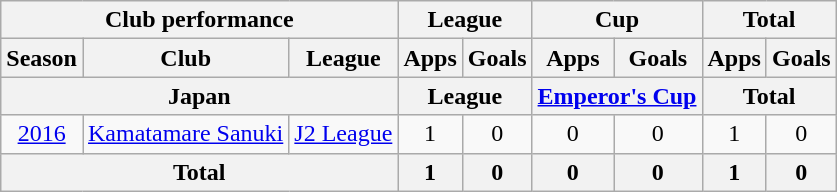<table class="wikitable" style="text-align:center;">
<tr>
<th colspan=3>Club performance</th>
<th colspan=2>League</th>
<th colspan=2>Cup</th>
<th colspan=2>Total</th>
</tr>
<tr>
<th>Season</th>
<th>Club</th>
<th>League</th>
<th>Apps</th>
<th>Goals</th>
<th>Apps</th>
<th>Goals</th>
<th>Apps</th>
<th>Goals</th>
</tr>
<tr>
<th colspan=3>Japan</th>
<th colspan=2>League</th>
<th colspan=2><a href='#'>Emperor's Cup</a></th>
<th colspan=2>Total</th>
</tr>
<tr>
<td><a href='#'>2016</a></td>
<td rowspan="1"><a href='#'>Kamatamare Sanuki</a></td>
<td rowspan="1"><a href='#'>J2 League</a></td>
<td>1</td>
<td>0</td>
<td>0</td>
<td>0</td>
<td>1</td>
<td>0</td>
</tr>
<tr>
<th colspan=3>Total</th>
<th>1</th>
<th>0</th>
<th>0</th>
<th>0</th>
<th>1</th>
<th>0</th>
</tr>
</table>
